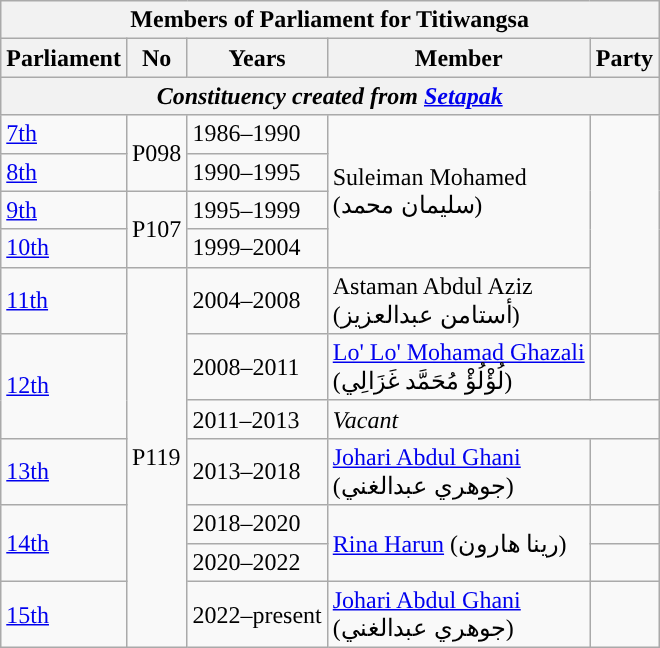<table class=wikitable>
<tr>
<th colspan="5">Members of Parliament for Titiwangsa</th>
</tr>
<tr>
<th>Parliament</th>
<th>No</th>
<th>Years</th>
<th>Member</th>
<th>Party</th>
</tr>
<tr>
<th colspan="5" align="center"><em>Constituency created from <a href='#'>Setapak</a></em></th>
</tr>
<tr>
<td><a href='#'>7th</a></td>
<td rowspan="2">P098</td>
<td>1986–1990</td>
<td rowspan=4>Suleiman Mohamed <br> (سليمان محمد)</td>
<td rowspan="5"></td>
</tr>
<tr>
<td><a href='#'>8th</a></td>
<td>1990–1995</td>
</tr>
<tr>
<td><a href='#'>9th</a></td>
<td rowspan="2">P107</td>
<td>1995–1999</td>
</tr>
<tr>
<td><a href='#'>10th</a></td>
<td>1999–2004</td>
</tr>
<tr>
<td><a href='#'>11th</a></td>
<td rowspan="7">P119</td>
<td>2004–2008</td>
<td>Astaman Abdul Aziz <br> (أستامن عبدالعزيز)</td>
</tr>
<tr>
<td rowspan=2><a href='#'>12th</a></td>
<td>2008–2011</td>
<td><a href='#'>Lo' Lo' Mohamad Ghazali</a> <br> (لُؤْلُؤْ مُحَمَّد غَزَالِي)</td>
<td></td>
</tr>
<tr>
<td>2011–2013</td>
<td colspan="2"><em>Vacant</em></td>
</tr>
<tr>
<td><a href='#'>13th</a></td>
<td>2013–2018</td>
<td><a href='#'>Johari Abdul Ghani</a>  <br>(جوهري عبدالغني)</td>
<td></td>
</tr>
<tr>
<td rowspan="2"><a href='#'>14th</a></td>
<td>2018–2020</td>
<td rowspan="2"><a href='#'>Rina Harun</a> (رينا هارون)</td>
<td></td>
</tr>
<tr>
<td>2020–2022</td>
<td></td>
</tr>
<tr>
<td><a href='#'>15th</a></td>
<td>2022–present</td>
<td><a href='#'>Johari Abdul Ghani</a>  <br>(جوهري عبدالغني)</td>
<td></td>
</tr>
</table>
